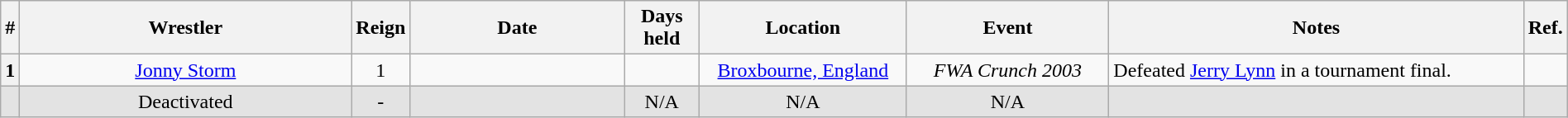<table class="wikitable sortable" width=100% style="text-align: center">
<tr>
<th width=0 data-sort-type="number">#</th>
<th style="width:23%">Wrestler</th>
<th style="width:0%">Reign</th>
<th style="width:15%">Date</th>
<th style="width:5%">Days held</th>
<th style="width:14%">Location</th>
<th style="width:14%">Event</th>
<th style="width:56%" class="unsortable">Notes</th>
<th style="width:0%" class="unsortable">Ref.</th>
</tr>
<tr>
<th>1</th>
<td><a href='#'>Jonny Storm</a></td>
<td>1</td>
<td></td>
<td></td>
<td><a href='#'>Broxbourne, England</a></td>
<td><em>FWA Crunch 2003</em></td>
<td align=left>Defeated <a href='#'>Jerry Lynn</a> in a tournament final.</td>
<td></td>
</tr>
<tr style="background-color:#e3e3e3">
<td></td>
<td>Deactivated</td>
<td>-</td>
<td></td>
<td>N/A</td>
<td>N/A</td>
<td>N/A</td>
<td align=left> </td>
<td> </td>
</tr>
</table>
